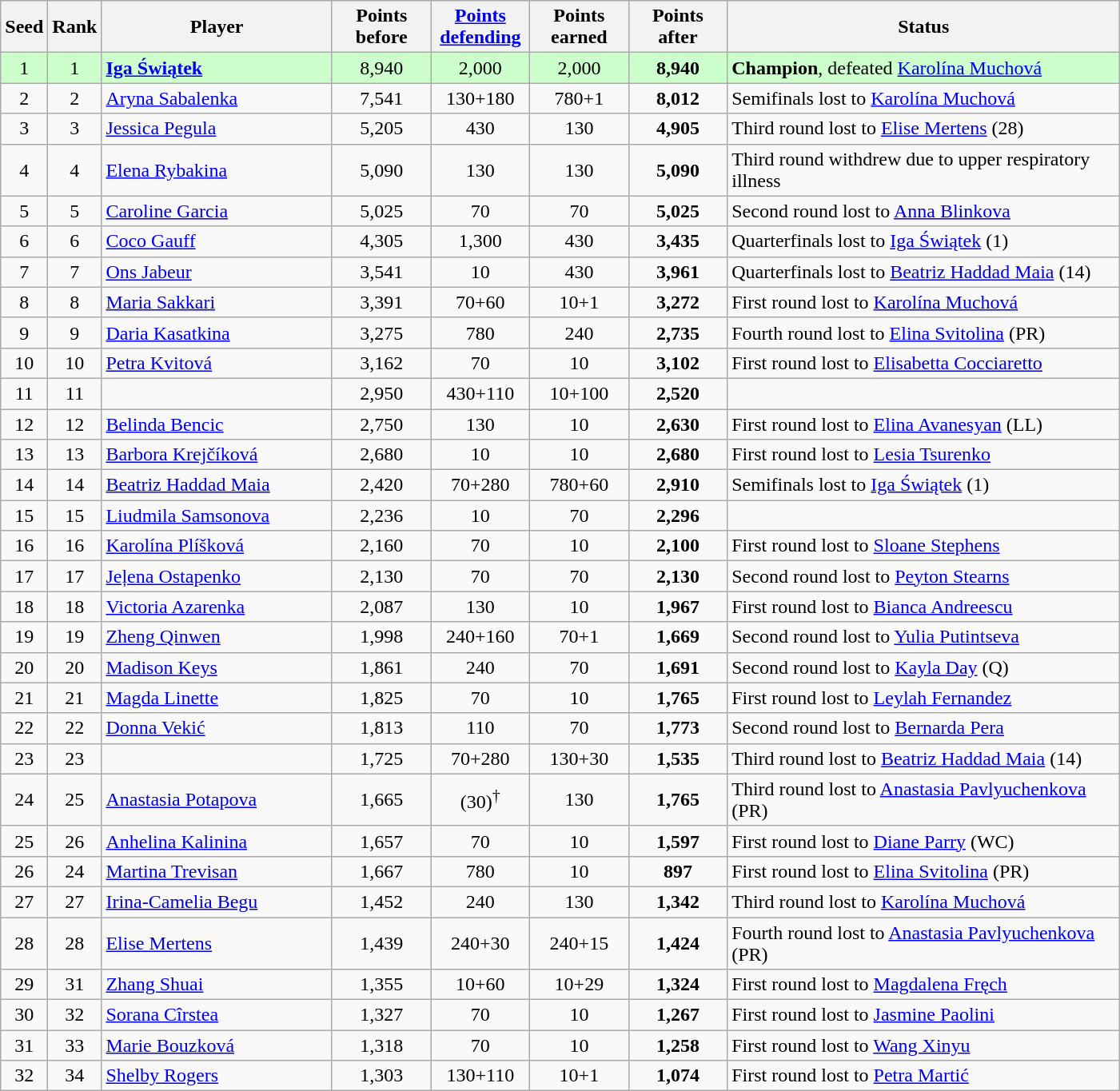<table class="wikitable sortable">
<tr>
<th style="width:30px;">Seed</th>
<th style="width:30px;">Rank</th>
<th style="width:185px;">Player</th>
<th style="width:75px;">Points before</th>
<th style="width:75px;"><a href='#'>Points defending</a></th>
<th style="width:75px;">Points earned</th>
<th style="width:75px;">Points after</th>
<th style="width:320px;">Status</th>
</tr>
<tr style="background:#cfc;">
<td style="text-align:center;">1</td>
<td style="text-align:center;">1</td>
<td> <strong><a href='#'>Iga Świątek</a></strong></td>
<td style="text-align:center;">8,940</td>
<td style="text-align:center;">2,000</td>
<td style="text-align:center;">2,000</td>
<td style="text-align:center;"><strong>8,940</strong></td>
<td><strong>Champion</strong>, defeated  <a href='#'>Karolína Muchová</a></td>
</tr>
<tr>
<td style="text-align:center;">2</td>
<td style="text-align:center;">2</td>
<td> <a href='#'>Aryna Sabalenka</a></td>
<td style="text-align:center;">7,541</td>
<td style="text-align:center;">130+180</td>
<td style="text-align:center;">780+1</td>
<td style="text-align:center;"><strong>8,012</strong></td>
<td>Semifinals lost to  <a href='#'>Karolína Muchová</a></td>
</tr>
<tr>
<td style="text-align:center;">3</td>
<td style="text-align:center;">3</td>
<td> <a href='#'>Jessica Pegula</a></td>
<td style="text-align:center;">5,205</td>
<td style="text-align:center;">430</td>
<td style="text-align:center;">130</td>
<td style="text-align:center;"><strong>4,905</strong></td>
<td>Third round lost to  <a href='#'>Elise Mertens</a> (28)</td>
</tr>
<tr>
<td style="text-align:center;">4</td>
<td style="text-align:center;">4</td>
<td> <a href='#'>Elena Rybakina</a></td>
<td style="text-align:center;">5,090</td>
<td style="text-align:center;">130</td>
<td style="text-align:center;">130</td>
<td style="text-align:center;"><strong>5,090</strong></td>
<td>Third round withdrew due to upper respiratory illness</td>
</tr>
<tr>
<td style="text-align:center;">5</td>
<td style="text-align:center;">5</td>
<td> <a href='#'>Caroline Garcia</a></td>
<td style="text-align:center;">5,025</td>
<td style="text-align:center;">70</td>
<td style="text-align:center;">70</td>
<td style="text-align:center;"><strong>5,025</strong></td>
<td>Second round lost to  <a href='#'>Anna Blinkova</a></td>
</tr>
<tr>
<td style="text-align:center;">6</td>
<td style="text-align:center;">6</td>
<td> <a href='#'>Coco Gauff</a></td>
<td style="text-align:center;">4,305</td>
<td style="text-align:center;">1,300</td>
<td style="text-align:center;">430</td>
<td style="text-align:center;"><strong>3,435</strong></td>
<td>Quarterfinals lost to  <a href='#'>Iga Świątek</a> (1)</td>
</tr>
<tr>
<td style="text-align:center;">7</td>
<td style="text-align:center;">7</td>
<td> <a href='#'>Ons Jabeur</a></td>
<td style="text-align:center;">3,541</td>
<td style="text-align:center;">10</td>
<td style="text-align:center;">430</td>
<td style="text-align:center;"><strong>3,961</strong></td>
<td>Quarterfinals lost to  <a href='#'>Beatriz Haddad Maia</a> (14)</td>
</tr>
<tr>
<td style="text-align:center;">8</td>
<td style="text-align:center;">8</td>
<td> <a href='#'>Maria Sakkari</a></td>
<td style="text-align:center;">3,391</td>
<td style="text-align:center;">70+60</td>
<td style="text-align:center;">10+1</td>
<td style="text-align:center;"><strong>3,272</strong></td>
<td>First round lost to  <a href='#'>Karolína Muchová</a></td>
</tr>
<tr>
<td style="text-align:center;">9</td>
<td style="text-align:center;">9</td>
<td> <a href='#'>Daria Kasatkina</a></td>
<td style="text-align:center;">3,275</td>
<td style="text-align:center;">780</td>
<td style="text-align:center;">240</td>
<td style="text-align:center;"><strong>2,735</strong></td>
<td>Fourth round lost to  <a href='#'>Elina Svitolina</a> (PR)</td>
</tr>
<tr>
<td style="text-align:center;">10</td>
<td style="text-align:center;">10</td>
<td> <a href='#'>Petra Kvitová</a></td>
<td style="text-align:center;">3,162</td>
<td style="text-align:center;">70</td>
<td style="text-align:center;">10</td>
<td style="text-align:center;"><strong>3,102</strong></td>
<td>First round lost to  <a href='#'>Elisabetta Cocciaretto</a></td>
</tr>
<tr>
<td style="text-align:center;">11</td>
<td style="text-align:center;">11</td>
<td></td>
<td style="text-align:center;">2,950</td>
<td style="text-align:center;">430+110</td>
<td style="text-align:center;">10+100</td>
<td style="text-align:center;"><strong>2,520</strong></td>
<td></td>
</tr>
<tr>
<td style="text-align:center;">12</td>
<td style="text-align:center;">12</td>
<td> <a href='#'>Belinda Bencic</a></td>
<td style="text-align:center;">2,750</td>
<td style="text-align:center;">130</td>
<td style="text-align:center;">10</td>
<td style="text-align:center;"><strong>2,630</strong></td>
<td>First round lost to  <a href='#'>Elina Avanesyan</a> (LL)</td>
</tr>
<tr>
<td style="text-align:center;">13</td>
<td style="text-align:center;">13</td>
<td> <a href='#'>Barbora Krejčíková</a></td>
<td style="text-align:center;">2,680</td>
<td style="text-align:center;">10</td>
<td style="text-align:center;">10</td>
<td style="text-align:center;"><strong>2,680</strong></td>
<td>First round lost to  <a href='#'>Lesia Tsurenko</a></td>
</tr>
<tr>
<td style="text-align:center;">14</td>
<td style="text-align:center;">14</td>
<td> <a href='#'>Beatriz Haddad Maia</a></td>
<td style="text-align:center;">2,420</td>
<td style="text-align:center;">70+280</td>
<td style="text-align:center;">780+60</td>
<td style="text-align:center;"><strong>2,910</strong></td>
<td>Semifinals lost to  <a href='#'>Iga Świątek</a> (1)</td>
</tr>
<tr>
<td style="text-align:center;">15</td>
<td style="text-align:center;">15</td>
<td> <a href='#'>Liudmila Samsonova</a></td>
<td style="text-align:center;">2,236</td>
<td style="text-align:center;">10</td>
<td style="text-align:center;">70</td>
<td style="text-align:center;"><strong>2,296</strong></td>
<td></td>
</tr>
<tr>
<td style="text-align:center;">16</td>
<td style="text-align:center;">16</td>
<td> <a href='#'>Karolína Plíšková</a></td>
<td style="text-align:center;">2,160</td>
<td style="text-align:center;">70</td>
<td style="text-align:center;">10</td>
<td style="text-align:center;"><strong>2,100</strong></td>
<td>First round lost to  <a href='#'>Sloane Stephens</a></td>
</tr>
<tr>
<td style="text-align:center;">17</td>
<td style="text-align:center;">17</td>
<td> <a href='#'>Jeļena Ostapenko</a></td>
<td style="text-align:center;">2,130</td>
<td style="text-align:center;">70</td>
<td style="text-align:center;">70</td>
<td style="text-align:center;"><strong>2,130</strong></td>
<td>Second round lost to  <a href='#'>Peyton Stearns</a></td>
</tr>
<tr>
<td style="text-align:center;">18</td>
<td style="text-align:center;">18</td>
<td> <a href='#'>Victoria Azarenka</a></td>
<td style="text-align:center;">2,087</td>
<td style="text-align:center;">130</td>
<td style="text-align:center;">10</td>
<td style="text-align:center;"><strong>1,967</strong></td>
<td>First round lost to  <a href='#'>Bianca Andreescu</a></td>
</tr>
<tr>
<td style="text-align:center;">19</td>
<td style="text-align:center;">19</td>
<td> <a href='#'>Zheng Qinwen</a></td>
<td style="text-align:center;">1,998</td>
<td style="text-align:center;">240+160</td>
<td style="text-align:center;">70+1</td>
<td style="text-align:center;"><strong>1,669</strong></td>
<td>Second round lost to  <a href='#'>Yulia Putintseva</a></td>
</tr>
<tr>
<td style="text-align:center;">20</td>
<td style="text-align:center;">20</td>
<td> <a href='#'>Madison Keys</a></td>
<td style="text-align:center;">1,861</td>
<td style="text-align:center;">240</td>
<td style="text-align:center;">70</td>
<td style="text-align:center;"><strong>1,691</strong></td>
<td>Second round lost to  <a href='#'>Kayla Day</a> (Q)</td>
</tr>
<tr>
<td style="text-align:center;">21</td>
<td style="text-align:center;">21</td>
<td> <a href='#'>Magda Linette</a></td>
<td style="text-align:center;">1,825</td>
<td style="text-align:center;">70</td>
<td style="text-align:center;">10</td>
<td style="text-align:center;"><strong>1,765</strong></td>
<td>First round lost to  <a href='#'>Leylah Fernandez</a></td>
</tr>
<tr>
<td style="text-align:center;">22</td>
<td style="text-align:center;">22</td>
<td> <a href='#'>Donna Vekić</a></td>
<td style="text-align:center;">1,813</td>
<td style="text-align:center;">110</td>
<td style="text-align:center;">70</td>
<td style="text-align:center;"><strong>1,773</strong></td>
<td>Second round lost to  <a href='#'>Bernarda Pera</a></td>
</tr>
<tr>
<td style="text-align:center;">23</td>
<td style="text-align:center;">23</td>
<td></td>
<td style="text-align:center;">1,725</td>
<td style="text-align:center;">70+280</td>
<td style="text-align:center;">130+30</td>
<td style="text-align:center;"><strong>1,535</strong></td>
<td>Third round lost to  <a href='#'>Beatriz Haddad Maia</a> (14)</td>
</tr>
<tr>
<td style="text-align:center;">24</td>
<td style="text-align:center;">25</td>
<td> <a href='#'>Anastasia Potapova</a></td>
<td style="text-align:center;">1,665</td>
<td style="text-align:center;">(30)<sup>†</sup></td>
<td style="text-align:center;">130</td>
<td style="text-align:center;"><strong>1,765</strong></td>
<td>Third round lost to  <a href='#'>Anastasia Pavlyuchenkova</a> (PR)</td>
</tr>
<tr>
<td style="text-align:center;">25</td>
<td style="text-align:center;">26</td>
<td> <a href='#'>Anhelina Kalinina</a></td>
<td style="text-align:center;">1,657</td>
<td style="text-align:center;">70</td>
<td style="text-align:center;">10</td>
<td style="text-align:center;"><strong>1,597</strong></td>
<td>First round lost to  <a href='#'>Diane Parry</a> (WC)</td>
</tr>
<tr>
<td style="text-align:center;">26</td>
<td style="text-align:center;">24</td>
<td> <a href='#'>Martina Trevisan</a></td>
<td style="text-align:center;">1,667</td>
<td style="text-align:center;">780</td>
<td style="text-align:center;">10</td>
<td style="text-align:center;"><strong>897</strong></td>
<td>First round lost to  <a href='#'>Elina Svitolina</a> (PR)</td>
</tr>
<tr>
<td style="text-align:center;">27</td>
<td style="text-align:center;">27</td>
<td> <a href='#'>Irina-Camelia Begu</a></td>
<td style="text-align:center;">1,452</td>
<td style="text-align:center;">240</td>
<td style="text-align:center;">130</td>
<td style="text-align:center;"><strong>1,342</strong></td>
<td>Third round lost to  <a href='#'>Karolína Muchová</a></td>
</tr>
<tr>
<td style="text-align:center;">28</td>
<td style="text-align:center;">28</td>
<td> <a href='#'>Elise Mertens</a></td>
<td style="text-align:center;">1,439</td>
<td style="text-align:center;">240+30</td>
<td style="text-align:center;">240+15</td>
<td style="text-align:center;"><strong>1,424</strong></td>
<td>Fourth round lost to  <a href='#'>Anastasia Pavlyuchenkova</a> (PR)</td>
</tr>
<tr>
<td style="text-align:center;">29</td>
<td style="text-align:center;">31</td>
<td> <a href='#'>Zhang Shuai</a></td>
<td style="text-align:center;">1,355</td>
<td style="text-align:center;">10+60</td>
<td style="text-align:center;">10+29</td>
<td style="text-align:center;"><strong>1,324</strong></td>
<td>First round lost to  <a href='#'>Magdalena Fręch</a></td>
</tr>
<tr>
<td style="text-align:center;">30</td>
<td style="text-align:center;">32</td>
<td> <a href='#'>Sorana Cîrstea</a></td>
<td style="text-align:center;">1,327</td>
<td style="text-align:center;">70</td>
<td style="text-align:center;">10</td>
<td style="text-align:center;"><strong>1,267</strong></td>
<td>First round lost to  <a href='#'>Jasmine Paolini</a></td>
</tr>
<tr>
<td style="text-align:center;">31</td>
<td style="text-align:center;">33</td>
<td> <a href='#'>Marie Bouzková</a></td>
<td style="text-align:center;">1,318</td>
<td style="text-align:center;">70</td>
<td style="text-align:center;">10</td>
<td style="text-align:center;"><strong>1,258</strong></td>
<td>First round lost to  <a href='#'>Wang Xinyu</a></td>
</tr>
<tr>
<td style="text-align:center;">32</td>
<td style="text-align:center;">34</td>
<td> <a href='#'>Shelby Rogers</a></td>
<td style="text-align:center;">1,303</td>
<td style="text-align:center;">130+110</td>
<td style="text-align:center;">10+1</td>
<td style="text-align:center;"><strong>1,074</strong></td>
<td>First round lost to  <a href='#'>Petra Martić</a></td>
</tr>
</table>
